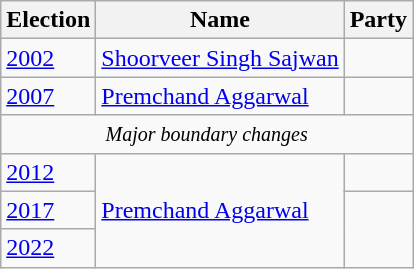<table class="wikitable sortable">
<tr>
<th>Election</th>
<th>Name</th>
<th colspan=2>Party</th>
</tr>
<tr>
<td><a href='#'>2002</a></td>
<td><a href='#'>Shoorveer Singh Sajwan</a></td>
<td></td>
</tr>
<tr>
<td><a href='#'>2007</a></td>
<td><a href='#'>Premchand Aggarwal</a></td>
<td></td>
</tr>
<tr>
<td colspan=4 align=center><small><em>Major boundary changes</em></small></td>
</tr>
<tr>
<td><a href='#'>2012</a></td>
<td rowspan="3"><a href='#'>Premchand Aggarwal</a></td>
<td></td>
</tr>
<tr>
<td><a href='#'>2017</a></td>
</tr>
<tr>
<td><a href='#'>2022</a></td>
</tr>
</table>
